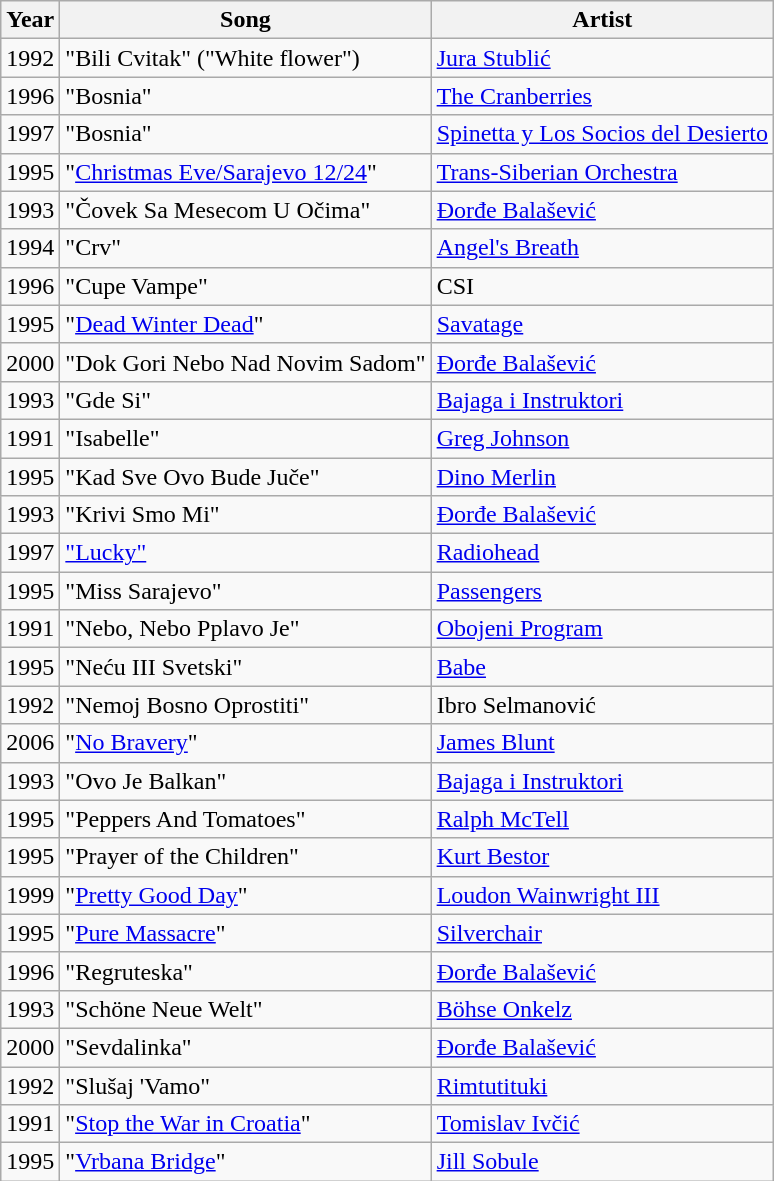<table class="wikitable sortable">
<tr>
<th>Year</th>
<th>Song</th>
<th>Artist</th>
</tr>
<tr>
<td>1992</td>
<td>"Bili Cvitak" ("White flower")</td>
<td><a href='#'>Jura Stublić</a></td>
</tr>
<tr>
<td>1996</td>
<td>"Bosnia"</td>
<td><a href='#'>The Cranberries</a></td>
</tr>
<tr>
<td>1997</td>
<td>"Bosnia"</td>
<td><a href='#'>Spinetta y Los Socios del Desierto</a></td>
</tr>
<tr>
<td>1995</td>
<td>"<a href='#'>Christmas Eve/Sarajevo 12/24</a>"</td>
<td><a href='#'>Trans-Siberian Orchestra</a></td>
</tr>
<tr>
<td>1993</td>
<td>"Čovek Sa Mesecom U Očima"</td>
<td><a href='#'>Đorđe Balašević</a></td>
</tr>
<tr>
<td>1994</td>
<td>"Crv"</td>
<td><a href='#'>Angel's Breath</a></td>
</tr>
<tr>
<td>1996</td>
<td>"Cupe Vampe"</td>
<td>CSI</td>
</tr>
<tr>
<td>1995</td>
<td>"<a href='#'>Dead Winter Dead</a>"</td>
<td><a href='#'>Savatage</a></td>
</tr>
<tr>
<td>2000</td>
<td>"Dok Gori Nebo Nad Novim Sadom"</td>
<td><a href='#'>Đorđe Balašević</a></td>
</tr>
<tr>
<td>1993</td>
<td>"Gde Si"</td>
<td><a href='#'>Bajaga i Instruktori</a></td>
</tr>
<tr>
<td>1991</td>
<td>"Isabelle"</td>
<td><a href='#'>Greg Johnson</a></td>
</tr>
<tr>
<td>1995</td>
<td>"Kad Sve Ovo Bude Juče"</td>
<td><a href='#'>Dino Merlin</a></td>
</tr>
<tr>
<td>1993</td>
<td>"Krivi Smo Mi"</td>
<td><a href='#'>Đorđe Balašević</a></td>
</tr>
<tr>
<td>1997</td>
<td><a href='#'>"Lucky"</a></td>
<td><a href='#'>Radiohead</a></td>
</tr>
<tr>
<td>1995</td>
<td>"Miss Sarajevo"</td>
<td><a href='#'>Passengers</a></td>
</tr>
<tr>
<td>1991</td>
<td>"Nebo, Nebo Pplavo Je"</td>
<td><a href='#'>Obojeni Program</a></td>
</tr>
<tr>
<td>1995</td>
<td>"Neću III Svetski"</td>
<td><a href='#'>Babe</a></td>
</tr>
<tr>
<td>1992</td>
<td>"Nemoj Bosno Oprostiti"</td>
<td>Ibro Selmanović</td>
</tr>
<tr>
<td>2006</td>
<td>"<a href='#'>No Bravery</a>"</td>
<td><a href='#'>James Blunt</a></td>
</tr>
<tr>
<td>1993</td>
<td>"Ovo Je Balkan"</td>
<td><a href='#'>Bajaga i Instruktori</a></td>
</tr>
<tr>
<td>1995</td>
<td>"Peppers And Tomatoes"</td>
<td><a href='#'>Ralph McTell</a></td>
</tr>
<tr>
<td>1995</td>
<td>"Prayer of the Children"</td>
<td><a href='#'>Kurt Bestor</a></td>
</tr>
<tr>
<td>1999</td>
<td>"<a href='#'>Pretty Good Day</a>"</td>
<td><a href='#'>Loudon Wainwright III</a></td>
</tr>
<tr>
<td>1995</td>
<td>"<a href='#'>Pure Massacre</a>"</td>
<td><a href='#'>Silverchair</a></td>
</tr>
<tr>
<td>1996</td>
<td>"Regruteska"</td>
<td><a href='#'>Đorđe Balašević</a></td>
</tr>
<tr>
<td>1993</td>
<td>"Schöne Neue Welt"</td>
<td><a href='#'>Böhse Onkelz</a></td>
</tr>
<tr>
<td>2000</td>
<td>"Sevdalinka"</td>
<td><a href='#'>Đorđe Balašević</a></td>
</tr>
<tr>
<td>1992</td>
<td>"Slušaj 'Vamo"</td>
<td><a href='#'>Rimtutituki</a></td>
</tr>
<tr>
<td>1991</td>
<td>"<a href='#'>Stop the War in Croatia</a>"</td>
<td><a href='#'>Tomislav Ivčić</a></td>
</tr>
<tr>
<td>1995</td>
<td>"<a href='#'>Vrbana Bridge</a>"</td>
<td><a href='#'>Jill Sobule</a></td>
</tr>
</table>
